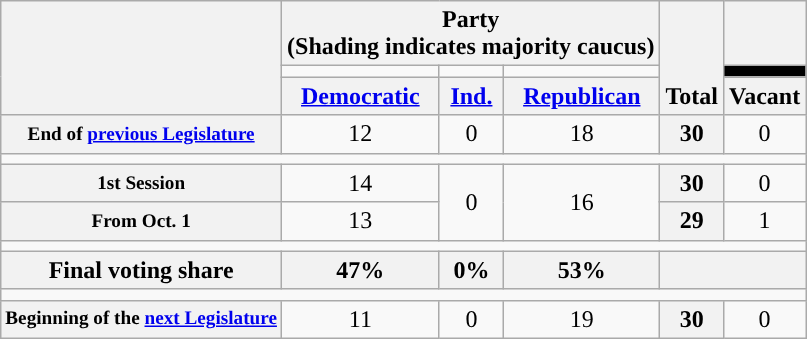<table class=wikitable style="text-align:center">
<tr style="vertical-align:bottom;">
<th rowspan=3></th>
<th colspan=3>Party <div>(Shading indicates majority caucus)</div></th>
<th rowspan=3>Total</th>
<th></th>
</tr>
<tr style="height:5px">
<td style="background-color:"></td>
<td style="background-color:"></td>
<td style="background-color:"></td>
<td style="background:black;"></td>
</tr>
<tr>
<th><a href='#'>Democratic</a></th>
<th><a href='#'>Ind.</a></th>
<th><a href='#'>Republican</a></th>
<th>Vacant</th>
</tr>
<tr>
<th style="font-size:80%;">End of <a href='#'>previous Legislature</a></th>
<td>12</td>
<td>0</td>
<td>18</td>
<th>30</th>
<td>0</td>
</tr>
<tr>
<td colspan=6></td>
</tr>
<tr>
<th style="font-size:80%;">1st Session</th>
<td>14</td>
<td rowspan="2">0</td>
<td rowspan="2" >16</td>
<th>30</th>
<td>0</td>
</tr>
<tr>
<th style="font-size:80%;">From Oct. 1</th>
<td>13</td>
<th>29</th>
<td>1</td>
</tr>
<tr>
<td colspan=6></td>
</tr>
<tr>
<th>Final voting share</th>
<th>47%</th>
<th>0%</th>
<th>53%</th>
<th colspan=2></th>
</tr>
<tr>
<td colspan=6></td>
</tr>
<tr>
<th style="font-size:80%;">Beginning of the <a href='#'>next Legislature</a></th>
<td>11</td>
<td>0</td>
<td>19</td>
<th>30</th>
<td>0</td>
</tr>
</table>
